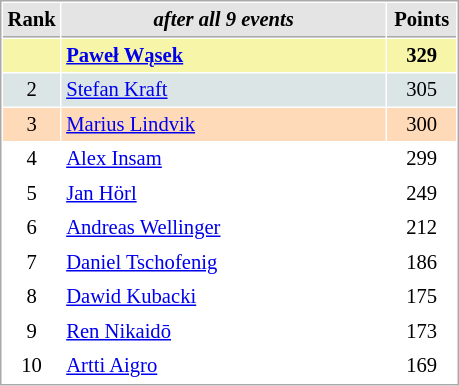<table cellspacing="1" cellpadding="3" style="border:1px solid #AAAAAA;font-size:86%">
<tr style="background-color: #E4E4E4;">
<th style="border-bottom:1px solid #AAAAAA; width: 10px;">Rank</th>
<th style="border-bottom:1px solid #AAAAAA; width: 210px;"><em>after all 9 events</em></th>
<th style="border-bottom:1px solid #AAAAAA; width: 40px;">Points</th>
</tr>
<tr style="background:#f7f6a8;">
<td align=center></td>
<td> <strong><a href='#'>Paweł Wąsek</a></strong></td>
<td align=center><strong>329</strong></td>
</tr>
<tr style="background:#dce5e5;">
<td align=center>2</td>
<td> <a href='#'>Stefan Kraft</a></td>
<td align=center>305</td>
</tr>
<tr style="background:#ffdab9;">
<td align=center>3</td>
<td> <a href='#'>Marius Lindvik</a></td>
<td align=center>300</td>
</tr>
<tr>
<td align=center>4</td>
<td> <a href='#'>Alex Insam</a></td>
<td align=center>299</td>
</tr>
<tr>
<td align=center>5</td>
<td> <a href='#'>Jan Hörl</a></td>
<td align=center>249</td>
</tr>
<tr>
<td align=center>6</td>
<td> <a href='#'>Andreas Wellinger</a></td>
<td align=center>212</td>
</tr>
<tr>
<td align=center>7</td>
<td> <a href='#'>Daniel Tschofenig</a></td>
<td align=center>186</td>
</tr>
<tr>
<td align=center>8</td>
<td> <a href='#'>Dawid Kubacki</a></td>
<td align=center>175</td>
</tr>
<tr>
<td align=center>9</td>
<td> <a href='#'>Ren Nikaidō</a></td>
<td align=center>173</td>
</tr>
<tr>
<td align=center>10</td>
<td> <a href='#'>Artti Aigro</a></td>
<td align=center>169</td>
</tr>
</table>
